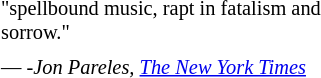<table class="toccolours" style="float:right; margin-left:1em; margin-right:0; font-size:85%; background:offwhite; color:black; width:20em; max-width:40%;" cellspacing="5">
<tr>
<td style="text-align: left;">"spellbound music, rapt in fatalism and sorrow."</td>
</tr>
<tr>
<td style="text-align: left;">— <em>-Jon Pareles, <a href='#'>The New York Times</a></em></td>
</tr>
</table>
